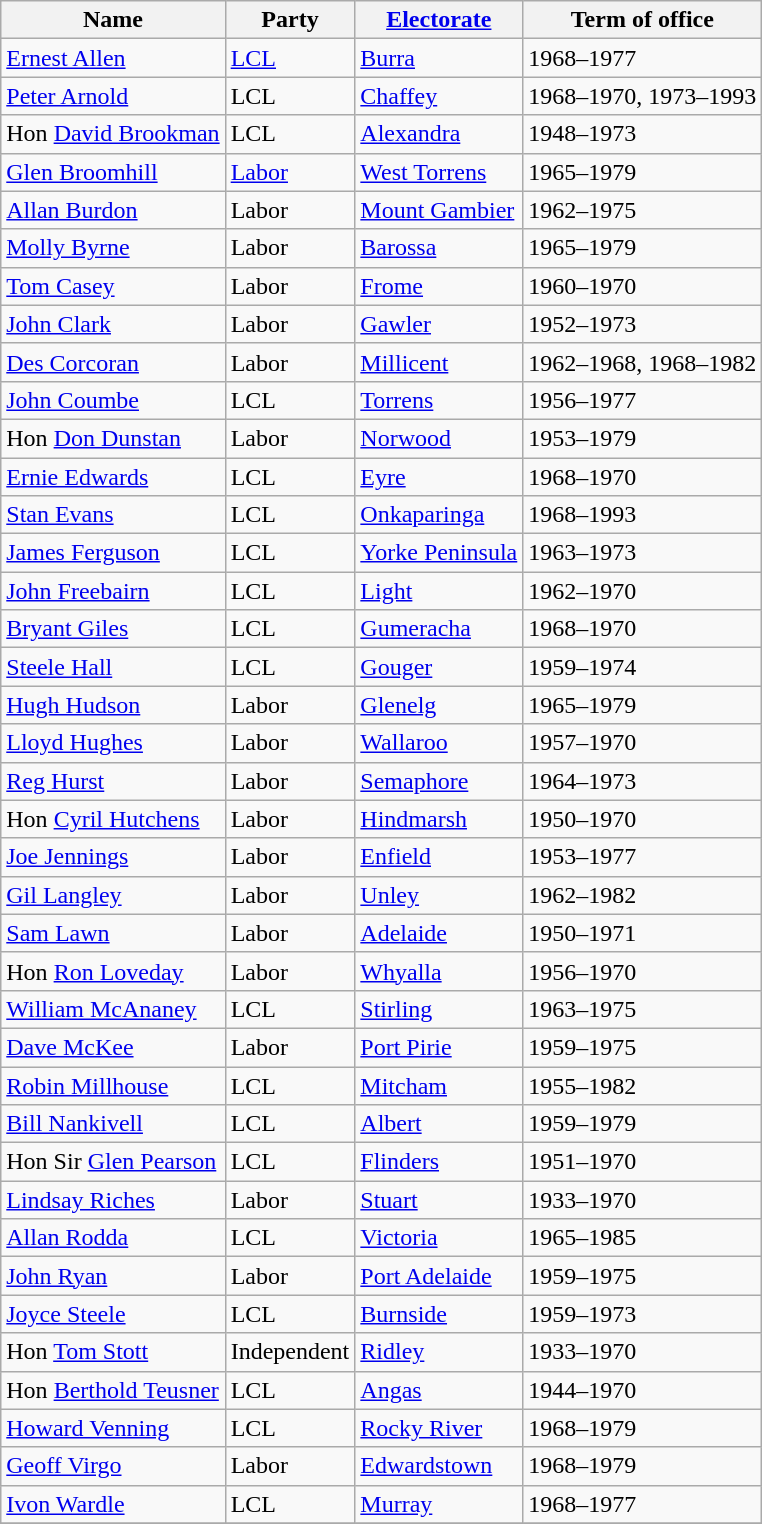<table class="wikitable sortable">
<tr>
<th>Name</th>
<th>Party</th>
<th><a href='#'>Electorate</a></th>
<th>Term of office</th>
</tr>
<tr>
<td><a href='#'>Ernest Allen</a></td>
<td><a href='#'>LCL</a></td>
<td><a href='#'>Burra</a></td>
<td>1968–1977</td>
</tr>
<tr>
<td><a href='#'>Peter Arnold</a></td>
<td>LCL</td>
<td><a href='#'>Chaffey</a></td>
<td>1968–1970, 1973–1993</td>
</tr>
<tr>
<td>Hon <a href='#'>David Brookman</a></td>
<td>LCL</td>
<td><a href='#'>Alexandra</a></td>
<td>1948–1973</td>
</tr>
<tr>
<td><a href='#'>Glen Broomhill</a></td>
<td><a href='#'>Labor</a></td>
<td><a href='#'>West Torrens</a></td>
<td>1965–1979</td>
</tr>
<tr>
<td><a href='#'>Allan Burdon</a></td>
<td>Labor</td>
<td><a href='#'>Mount Gambier</a></td>
<td>1962–1975</td>
</tr>
<tr>
<td><a href='#'>Molly Byrne</a></td>
<td>Labor</td>
<td><a href='#'>Barossa</a></td>
<td>1965–1979</td>
</tr>
<tr>
<td><a href='#'>Tom Casey</a></td>
<td>Labor</td>
<td><a href='#'>Frome</a></td>
<td>1960–1970</td>
</tr>
<tr>
<td><a href='#'>John Clark</a></td>
<td>Labor</td>
<td><a href='#'>Gawler</a></td>
<td>1952–1973</td>
</tr>
<tr>
<td><a href='#'>Des Corcoran</a></td>
<td>Labor</td>
<td><a href='#'>Millicent</a></td>
<td>1962–1968, 1968–1982</td>
</tr>
<tr>
<td><a href='#'>John Coumbe</a></td>
<td>LCL</td>
<td><a href='#'>Torrens</a></td>
<td>1956–1977</td>
</tr>
<tr>
<td>Hon <a href='#'>Don Dunstan</a></td>
<td>Labor</td>
<td><a href='#'>Norwood</a></td>
<td>1953–1979</td>
</tr>
<tr>
<td><a href='#'>Ernie Edwards</a></td>
<td>LCL</td>
<td><a href='#'>Eyre</a></td>
<td>1968–1970</td>
</tr>
<tr>
<td><a href='#'>Stan Evans</a></td>
<td>LCL</td>
<td><a href='#'>Onkaparinga</a></td>
<td>1968–1993</td>
</tr>
<tr>
<td><a href='#'>James Ferguson</a></td>
<td>LCL</td>
<td><a href='#'>Yorke Peninsula</a></td>
<td>1963–1973</td>
</tr>
<tr>
<td><a href='#'>John Freebairn</a></td>
<td>LCL</td>
<td><a href='#'>Light</a></td>
<td>1962–1970</td>
</tr>
<tr>
<td><a href='#'>Bryant Giles</a></td>
<td>LCL</td>
<td><a href='#'>Gumeracha</a></td>
<td>1968–1970</td>
</tr>
<tr>
<td><a href='#'>Steele Hall</a></td>
<td>LCL</td>
<td><a href='#'>Gouger</a></td>
<td>1959–1974</td>
</tr>
<tr>
<td><a href='#'>Hugh Hudson</a></td>
<td>Labor</td>
<td><a href='#'>Glenelg</a></td>
<td>1965–1979</td>
</tr>
<tr>
<td><a href='#'>Lloyd Hughes</a></td>
<td>Labor</td>
<td><a href='#'>Wallaroo</a></td>
<td>1957–1970</td>
</tr>
<tr>
<td><a href='#'>Reg Hurst</a></td>
<td>Labor</td>
<td><a href='#'>Semaphore</a></td>
<td>1964–1973</td>
</tr>
<tr>
<td>Hon <a href='#'>Cyril Hutchens</a></td>
<td>Labor</td>
<td><a href='#'>Hindmarsh</a></td>
<td>1950–1970</td>
</tr>
<tr>
<td><a href='#'>Joe Jennings</a></td>
<td>Labor</td>
<td><a href='#'>Enfield</a></td>
<td>1953–1977</td>
</tr>
<tr>
<td><a href='#'>Gil Langley</a></td>
<td>Labor</td>
<td><a href='#'>Unley</a></td>
<td>1962–1982</td>
</tr>
<tr>
<td><a href='#'>Sam Lawn</a></td>
<td>Labor</td>
<td><a href='#'>Adelaide</a></td>
<td>1950–1971</td>
</tr>
<tr>
<td>Hon <a href='#'>Ron Loveday</a></td>
<td>Labor</td>
<td><a href='#'>Whyalla</a></td>
<td>1956–1970</td>
</tr>
<tr>
<td><a href='#'>William McAnaney</a></td>
<td>LCL</td>
<td><a href='#'>Stirling</a></td>
<td>1963–1975</td>
</tr>
<tr>
<td><a href='#'>Dave McKee</a></td>
<td>Labor</td>
<td><a href='#'>Port Pirie</a></td>
<td>1959–1975</td>
</tr>
<tr>
<td><a href='#'>Robin Millhouse</a></td>
<td>LCL</td>
<td><a href='#'>Mitcham</a></td>
<td>1955–1982</td>
</tr>
<tr>
<td><a href='#'>Bill Nankivell</a></td>
<td>LCL</td>
<td><a href='#'>Albert</a></td>
<td>1959–1979</td>
</tr>
<tr>
<td>Hon Sir <a href='#'>Glen Pearson</a></td>
<td>LCL</td>
<td><a href='#'>Flinders</a></td>
<td>1951–1970</td>
</tr>
<tr>
<td><a href='#'>Lindsay Riches</a></td>
<td>Labor</td>
<td><a href='#'>Stuart</a></td>
<td>1933–1970</td>
</tr>
<tr>
<td><a href='#'>Allan Rodda</a></td>
<td>LCL</td>
<td><a href='#'>Victoria</a></td>
<td>1965–1985</td>
</tr>
<tr>
<td><a href='#'>John Ryan</a></td>
<td>Labor</td>
<td><a href='#'>Port Adelaide</a></td>
<td>1959–1975</td>
</tr>
<tr>
<td><a href='#'>Joyce Steele</a></td>
<td>LCL</td>
<td><a href='#'>Burnside</a></td>
<td>1959–1973</td>
</tr>
<tr>
<td>Hon <a href='#'>Tom Stott</a></td>
<td>Independent</td>
<td><a href='#'>Ridley</a></td>
<td>1933–1970</td>
</tr>
<tr>
<td>Hon <a href='#'>Berthold Teusner</a></td>
<td>LCL</td>
<td><a href='#'>Angas</a></td>
<td>1944–1970</td>
</tr>
<tr>
<td><a href='#'>Howard Venning</a></td>
<td>LCL</td>
<td><a href='#'>Rocky River</a></td>
<td>1968–1979</td>
</tr>
<tr>
<td><a href='#'>Geoff Virgo</a></td>
<td>Labor</td>
<td><a href='#'>Edwardstown</a></td>
<td>1968–1979</td>
</tr>
<tr>
<td><a href='#'>Ivon Wardle</a></td>
<td>LCL</td>
<td><a href='#'>Murray</a></td>
<td>1968–1977</td>
</tr>
<tr>
</tr>
</table>
